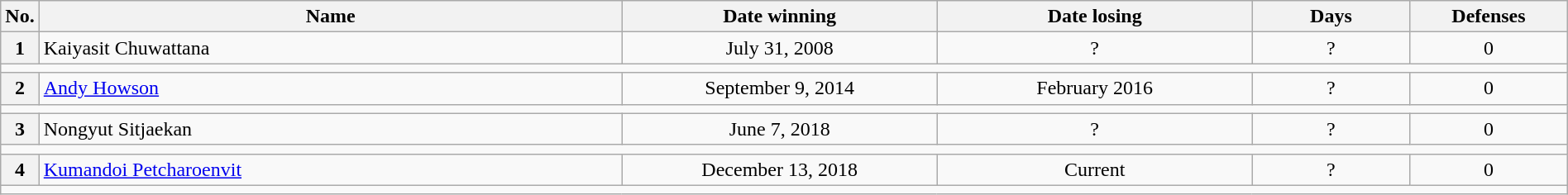<table class="wikitable" width=100%>
<tr>
<th style="width:1%;">No.</th>
<th style="width:37%;">Name</th>
<th style="width:20%;">Date winning</th>
<th style="width:20%;">Date losing</th>
<th data-sort-type="number" style="width:10%;">Days</th>
<th data-sort-type="number" style="width:10%;">Defenses</th>
</tr>
<tr align=center>
<th>1</th>
<td align=left> Kaiyasit Chuwattana</td>
<td>July 31, 2008</td>
<td>?</td>
<td>?</td>
<td>0</td>
</tr>
<tr>
<td colspan="6"></td>
</tr>
<tr align=center>
<th>2</th>
<td align=left> <a href='#'>Andy Howson</a></td>
<td>September 9, 2014</td>
<td>February 2016</td>
<td>?</td>
<td>0</td>
</tr>
<tr>
<td colspan="6"></td>
</tr>
<tr align=center>
<th>3</th>
<td align=left> Nongyut Sitjaekan</td>
<td>June 7, 2018</td>
<td>?</td>
<td>?</td>
<td>0</td>
</tr>
<tr>
<td colspan="6"></td>
</tr>
<tr align=center>
<th>4</th>
<td align=left> <a href='#'>Kumandoi Petcharoenvit</a></td>
<td>December 13, 2018</td>
<td>Current</td>
<td>?</td>
<td>0</td>
</tr>
<tr>
<td colspan="6"></td>
</tr>
</table>
